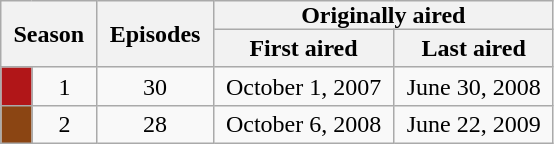<table class="wikitable" style="text-align: center;">
<tr>
<th colspan="2" rowspan="2" style="padding:0 8px;">Season</th>
<th rowspan="2" style="padding:0 8px;">Episodes</th>
<th colspan="2" style="padding:0 8px;">Originally aired</th>
</tr>
<tr>
<th>First aired</th>
<th>Last aired</th>
</tr>
<tr>
<td style="background:#B11618; color:#100; text-align:center;"></td>
<td>1</td>
<td>30</td>
<td style="padding: 0 8px;">October 1, 2007</td>
<td style="padding: 0 8px;">June 30, 2008</td>
</tr>
<tr>
<td style="background:#8B4513; color:#100; text-align:center;"></td>
<td>2</td>
<td>28</td>
<td style="padding: 0 8px;">October 6, 2008</td>
<td style="padding: 0 8px;">June 22, 2009</td>
</tr>
</table>
